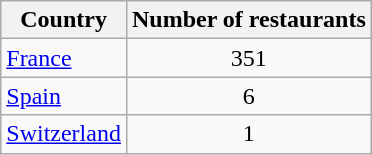<table class="wikitable alternance centre">
<tr --->
<th>Country</th>
<th>Number of restaurants</th>
</tr>
<tr --->
<td><a href='#'>France</a></td>
<td align=center>351</td>
</tr>
<tr>
<td><a href='#'>Spain</a></td>
<td align=center>6</td>
</tr>
<tr>
<td><a href='#'>Switzerland</a></td>
<td align=center>1</td>
</tr>
</table>
